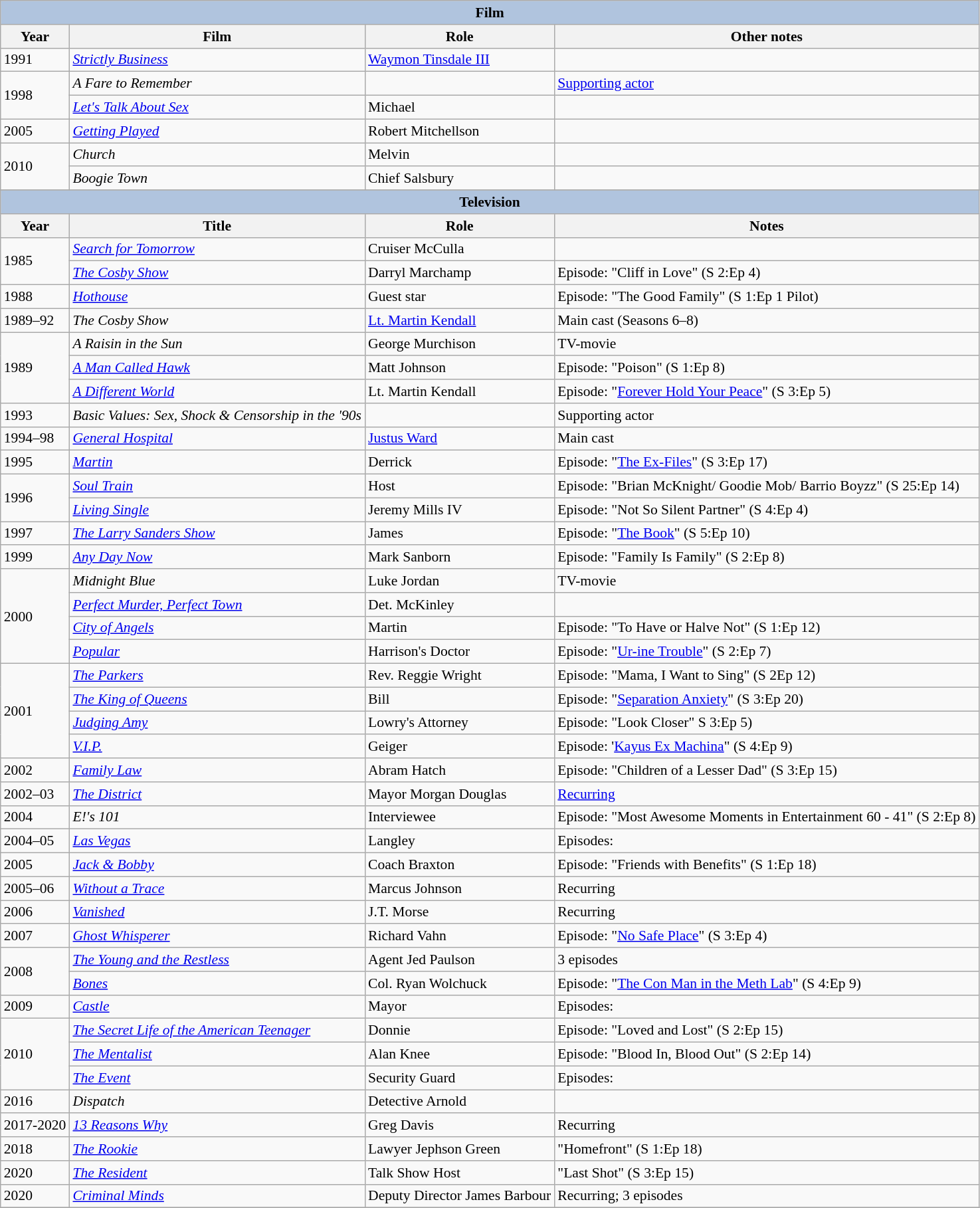<table class="wikitable" style="font-size: 90%;">
<tr>
<th colspan="4" style="background: LightSteelBlue;">Film</th>
</tr>
<tr>
<th>Year</th>
<th>Film</th>
<th>Role</th>
<th>Other notes</th>
</tr>
<tr>
<td>1991</td>
<td><em><a href='#'>Strictly Business</a></em></td>
<td><a href='#'>Waymon Tinsdale III</a></td>
<td></td>
</tr>
<tr>
<td rowspan="2">1998</td>
<td><em>A Fare to Remember</em></td>
<td></td>
<td><a href='#'>Supporting actor</a></td>
</tr>
<tr>
<td><em><a href='#'>Let's Talk About Sex</a></em></td>
<td>Michael</td>
<td></td>
</tr>
<tr>
<td>2005</td>
<td><em><a href='#'>Getting Played</a></em></td>
<td>Robert Mitchellson</td>
<td></td>
</tr>
<tr>
<td rowspan="2">2010</td>
<td><em>Church</em></td>
<td>Melvin</td>
<td></td>
</tr>
<tr>
<td><em>Boogie Town</em></td>
<td>Chief Salsbury</td>
<td></td>
</tr>
<tr>
</tr>
<tr>
<th colspan="4" style="background: LightSteelBlue;">Television</th>
</tr>
<tr>
<th>Year</th>
<th>Title</th>
<th>Role</th>
<th>Notes</th>
</tr>
<tr>
<td rowspan="2">1985</td>
<td><em><a href='#'>Search for Tomorrow</a></em></td>
<td>Cruiser McCulla</td>
<td></td>
</tr>
<tr>
<td><em><a href='#'>The Cosby Show</a></em></td>
<td>Darryl Marchamp</td>
<td>Episode: "Cliff in Love" (S 2:Ep 4)</td>
</tr>
<tr>
<td>1988</td>
<td><em><a href='#'>Hothouse</a></em></td>
<td>Guest star</td>
<td>Episode: "The Good Family" (S 1:Ep 1 Pilot)</td>
</tr>
<tr>
<td>1989–92</td>
<td><em>The Cosby Show</em></td>
<td><a href='#'>Lt. Martin Kendall</a></td>
<td>Main cast (Seasons 6–8)</td>
</tr>
<tr>
<td rowspan="3">1989</td>
<td><em>A Raisin in the Sun</em></td>
<td>George Murchison</td>
<td>TV-movie</td>
</tr>
<tr>
<td><em><a href='#'>A Man Called Hawk</a></em></td>
<td>Matt Johnson</td>
<td>Episode: "Poison" (S 1:Ep 8)</td>
</tr>
<tr>
<td><em><a href='#'>A Different World</a></em></td>
<td>Lt. Martin Kendall</td>
<td>Episode: "<a href='#'>Forever Hold Your Peace</a>" (S 3:Ep 5)</td>
</tr>
<tr>
<td>1993</td>
<td><em>Basic Values: Sex, Shock & Censorship in the '90s</em></td>
<td></td>
<td>Supporting actor</td>
</tr>
<tr>
<td>1994–98</td>
<td><em><a href='#'>General Hospital</a></em></td>
<td><a href='#'>Justus Ward</a></td>
<td>Main cast</td>
</tr>
<tr>
<td>1995</td>
<td><em><a href='#'>Martin</a></em></td>
<td>Derrick</td>
<td>Episode: "<a href='#'>The Ex-Files</a>" (S 3:Ep 17)</td>
</tr>
<tr>
<td rowspan="2">1996</td>
<td><em><a href='#'>Soul Train</a></em></td>
<td>Host</td>
<td>Episode: "Brian McKnight/ Goodie Mob/ Barrio Boyzz" (S 25:Ep 14)</td>
</tr>
<tr>
<td><em><a href='#'>Living Single</a></em></td>
<td>Jeremy Mills IV</td>
<td>Episode: "Not So Silent Partner" (S 4:Ep 4)</td>
</tr>
<tr>
<td>1997</td>
<td><em><a href='#'>The Larry Sanders Show</a></em></td>
<td>James</td>
<td>Episode: "<a href='#'>The Book</a>" (S 5:Ep 10)</td>
</tr>
<tr>
<td>1999</td>
<td><em><a href='#'>Any Day Now</a></em></td>
<td>Mark Sanborn</td>
<td>Episode: "Family Is Family" (S 2:Ep 8)</td>
</tr>
<tr>
<td rowspan="4">2000</td>
<td><em>Midnight Blue</em></td>
<td>Luke Jordan</td>
<td>TV-movie</td>
</tr>
<tr>
<td><em><a href='#'>Perfect Murder, Perfect Town</a></em></td>
<td>Det. McKinley</td>
<td></td>
</tr>
<tr>
<td><em><a href='#'>City of Angels</a></em></td>
<td>Martin</td>
<td>Episode: "To Have or Halve Not" (S 1:Ep 12)</td>
</tr>
<tr>
<td><em><a href='#'>Popular</a></em></td>
<td>Harrison's Doctor</td>
<td>Episode: "<a href='#'>Ur-ine Trouble</a>" (S 2:Ep 7)</td>
</tr>
<tr>
<td rowspan="4">2001</td>
<td><em><a href='#'>The Parkers</a></em></td>
<td>Rev. Reggie Wright</td>
<td>Episode: "Mama, I Want to Sing" (S 2Ep 12)</td>
</tr>
<tr>
<td><em><a href='#'>The King of Queens</a></em></td>
<td>Bill</td>
<td>Episode: "<a href='#'>Separation Anxiety</a>" (S 3:Ep 20)</td>
</tr>
<tr>
<td><em><a href='#'>Judging Amy</a></em></td>
<td>Lowry's Attorney</td>
<td>Episode: "Look Closer" S 3:Ep 5)</td>
</tr>
<tr>
<td><em><a href='#'>V.I.P.</a></em></td>
<td>Geiger</td>
<td>Episode: '<a href='#'>Kayus Ex Machina</a>" (S 4:Ep 9)</td>
</tr>
<tr>
<td>2002</td>
<td><em><a href='#'>Family Law</a></em></td>
<td>Abram Hatch</td>
<td>Episode: "Children of a Lesser Dad" (S 3:Ep 15)</td>
</tr>
<tr>
<td>2002–03</td>
<td><em><a href='#'>The District</a></em></td>
<td>Mayor Morgan Douglas</td>
<td><a href='#'>Recurring</a></td>
</tr>
<tr>
<td>2004</td>
<td><em>E!'s 101</em></td>
<td>Interviewee</td>
<td>Episode: "Most Awesome Moments in Entertainment 60 - 41" (S 2:Ep 8)</td>
</tr>
<tr>
<td>2004–05</td>
<td><em><a href='#'>Las Vegas</a></em></td>
<td>Langley</td>
<td>Episodes: </td>
</tr>
<tr>
<td>2005</td>
<td><em><a href='#'>Jack & Bobby</a></em></td>
<td>Coach Braxton</td>
<td>Episode: "Friends with Benefits" (S 1:Ep 18)</td>
</tr>
<tr>
<td>2005–06</td>
<td><em><a href='#'>Without a Trace</a></em></td>
<td>Marcus Johnson</td>
<td>Recurring</td>
</tr>
<tr>
<td>2006</td>
<td><em><a href='#'>Vanished</a></em></td>
<td>J.T. Morse</td>
<td>Recurring</td>
</tr>
<tr>
<td>2007</td>
<td><em><a href='#'>Ghost Whisperer</a></em></td>
<td>Richard Vahn</td>
<td>Episode: "<a href='#'>No Safe Place</a>" (S 3:Ep 4)</td>
</tr>
<tr>
<td rowspan="2">2008</td>
<td><em><a href='#'>The Young and the Restless</a></em></td>
<td>Agent Jed Paulson</td>
<td>3 episodes</td>
</tr>
<tr>
<td><em><a href='#'>Bones</a></em></td>
<td>Col. Ryan Wolchuck</td>
<td>Episode: "<a href='#'>The Con Man in the Meth Lab</a>" (S 4:Ep 9)</td>
</tr>
<tr>
<td>2009</td>
<td><em><a href='#'>Castle</a></em></td>
<td>Mayor</td>
<td>Episodes: </td>
</tr>
<tr>
<td rowspan="3">2010</td>
<td><em><a href='#'>The Secret Life of the American Teenager</a></em></td>
<td>Donnie</td>
<td>Episode: "Loved and Lost" (S 2:Ep 15)</td>
</tr>
<tr>
<td><em><a href='#'>The Mentalist</a></em></td>
<td>Alan Knee</td>
<td>Episode: "Blood In, Blood Out" (S 2:Ep 14)</td>
</tr>
<tr>
<td><em><a href='#'>The Event</a></em></td>
<td>Security Guard</td>
<td>Episodes: </td>
</tr>
<tr>
<td>2016</td>
<td><em>Dispatch</em></td>
<td>Detective Arnold</td>
</tr>
<tr>
<td>2017-2020</td>
<td><em><a href='#'>13 Reasons Why</a></em></td>
<td>Greg Davis</td>
<td>Recurring</td>
</tr>
<tr>
<td>2018</td>
<td><em><a href='#'>The Rookie</a></em></td>
<td>Lawyer Jephson Green</td>
<td>"Homefront" (S 1:Ep 18)</td>
</tr>
<tr>
<td>2020</td>
<td><em><a href='#'>The Resident</a></em></td>
<td>Talk Show Host</td>
<td>"Last Shot" (S 3:Ep 15)</td>
</tr>
<tr>
<td>2020</td>
<td><em><a href='#'>Criminal Minds</a></em></td>
<td>Deputy Director James Barbour</td>
<td>Recurring; 3 episodes</td>
</tr>
<tr>
</tr>
</table>
